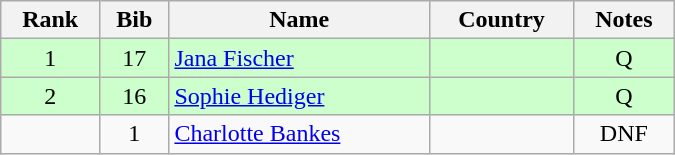<table class="wikitable" style="text-align:center; width:450px">
<tr>
<th>Rank</th>
<th>Bib</th>
<th>Name</th>
<th>Country</th>
<th>Notes</th>
</tr>
<tr bgcolor=ccffcc>
<td>1</td>
<td>17</td>
<td align=left><a href='#'>Jana Fischer</a></td>
<td align=left></td>
<td>Q</td>
</tr>
<tr bgcolor=ccffcc>
<td>2</td>
<td>16</td>
<td align=left><a href='#'>Sophie Hediger</a></td>
<td align=left></td>
<td>Q</td>
</tr>
<tr>
<td></td>
<td>1</td>
<td align=left><a href='#'>Charlotte Bankes</a></td>
<td align=left></td>
<td>DNF</td>
</tr>
</table>
